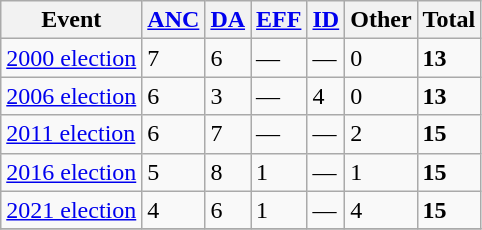<table class="wikitable">
<tr>
<th>Event</th>
<th><a href='#'>ANC</a></th>
<th><a href='#'>DA</a></th>
<th><a href='#'>EFF</a></th>
<th><a href='#'>ID</a></th>
<th>Other</th>
<th>Total</th>
</tr>
<tr>
<td><a href='#'>2000 election</a></td>
<td>7</td>
<td>6</td>
<td>—</td>
<td>—</td>
<td>0</td>
<td><strong>13</strong></td>
</tr>
<tr>
<td><a href='#'>2006 election</a></td>
<td>6</td>
<td>3</td>
<td>—</td>
<td>4</td>
<td>0</td>
<td><strong>13</strong></td>
</tr>
<tr>
<td><a href='#'>2011 election</a></td>
<td>6</td>
<td>7</td>
<td>—</td>
<td>—</td>
<td>2</td>
<td><strong>15</strong></td>
</tr>
<tr>
<td><a href='#'>2016 election</a></td>
<td>5</td>
<td>8</td>
<td>1</td>
<td>—</td>
<td>1</td>
<td><strong>15</strong></td>
</tr>
<tr>
<td><a href='#'>2021 election</a></td>
<td>4</td>
<td>6</td>
<td>1</td>
<td>—</td>
<td>4</td>
<td><strong>15</strong></td>
</tr>
<tr>
</tr>
</table>
